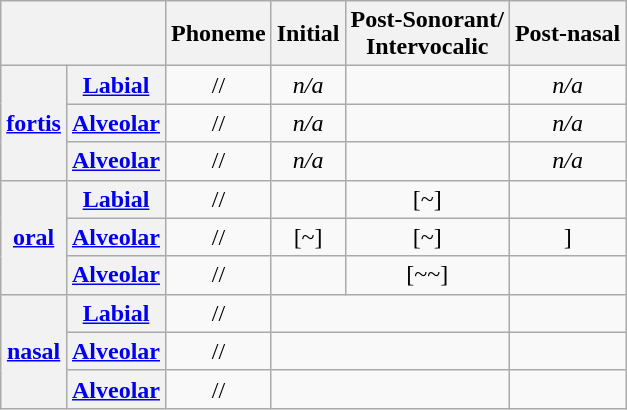<table class="wikitable" style="text-align:center">
<tr>
<th colspan="2"></th>
<th>Phoneme</th>
<th>Initial</th>
<th>Post-Sonorant/<br>Intervocalic</th>
<th>Post-nasal</th>
</tr>
<tr>
<th rowspan="3"><a href='#'>fortis</a></th>
<th><a href='#'>Labial</a></th>
<td>//</td>
<td><em>n/a</em></td>
<td></td>
<td><em>n/a</em></td>
</tr>
<tr>
<th><a href='#'>Alveolar</a></th>
<td>//</td>
<td><em>n/a</em></td>
<td></td>
<td><em>n/a</em></td>
</tr>
<tr>
<th><a href='#'>Alveolar</a></th>
<td>//</td>
<td><em>n/a</em></td>
<td></td>
<td><em>n/a</em></td>
</tr>
<tr>
<th rowspan="3"><a href='#'>oral</a></th>
<th><a href='#'>Labial</a></th>
<td>//</td>
<td></td>
<td>[~]</td>
<td></td>
</tr>
<tr>
<th><a href='#'>Alveolar</a></th>
<td>//</td>
<td>[~]</td>
<td>[~]</td>
<td>]</td>
</tr>
<tr>
<th><a href='#'>Alveolar</a></th>
<td>//</td>
<td></td>
<td>[~~]</td>
<td></td>
</tr>
<tr>
<th rowspan="3"><a href='#'>nasal</a></th>
<th><a href='#'>Labial</a></th>
<td>//</td>
<td colspan="2"></td>
<td></td>
</tr>
<tr>
<th><a href='#'>Alveolar</a></th>
<td>//</td>
<td colspan="2"></td>
<td></td>
</tr>
<tr>
<th><a href='#'>Alveolar</a></th>
<td>//</td>
<td colspan="2"></td>
<td></td>
</tr>
</table>
